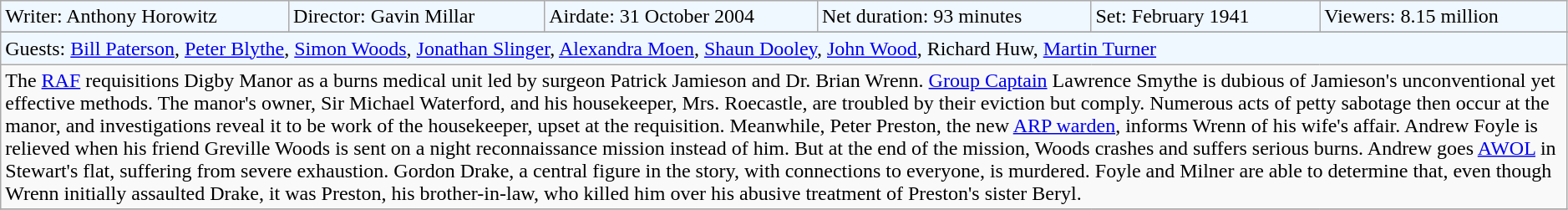<table class="wikitable" width=99%>
<tr style="background-color: #F0F8FF;" |>
<td>Writer: Anthony Horowitz</td>
<td>Director: Gavin Millar</td>
<td>Airdate: 31 October 2004</td>
<td>Net duration: 93 minutes</td>
<td>Set: February 1941</td>
<td>Viewers: 8.15 million</td>
</tr>
<tr>
</tr>
<tr style="background-color: #F0F8FF;" |>
<td colspan="6">Guests: <a href='#'>Bill Paterson</a>, <a href='#'>Peter Blythe</a>, <a href='#'>Simon Woods</a>, <a href='#'>Jonathan Slinger</a>, <a href='#'>Alexandra Moen</a>, <a href='#'>Shaun Dooley</a>, <a href='#'>John Wood</a>, Richard Huw, <a href='#'>Martin Turner</a></td>
</tr>
<tr>
<td colspan="6">The <a href='#'>RAF</a> requisitions Digby Manor as a burns medical unit led by surgeon Patrick Jamieson and Dr. Brian Wrenn. <a href='#'>Group Captain</a> Lawrence Smythe is dubious of Jamieson's unconventional yet effective methods. The manor's owner, Sir Michael Waterford, and his housekeeper, Mrs. Roecastle, are troubled by their eviction but comply. Numerous acts of petty sabotage then occur at the manor, and investigations reveal it to be work of the housekeeper, upset at the requisition. Meanwhile, Peter Preston, the new <a href='#'>ARP warden</a>, informs Wrenn of his wife's affair. Andrew Foyle is relieved when his friend Greville Woods is sent on a night reconnaissance mission instead of him. But at the end of the mission, Woods crashes and suffers serious burns. Andrew goes <a href='#'>AWOL</a> in Stewart's flat, suffering from severe exhaustion. Gordon Drake, a central figure in the story, with connections to everyone, is murdered. Foyle and Milner are able to determine that, even though Wrenn initially assaulted Drake, it was Preston, his brother-in-law, who killed him over his abusive treatment of Preston's sister Beryl.</td>
</tr>
<tr>
</tr>
</table>
